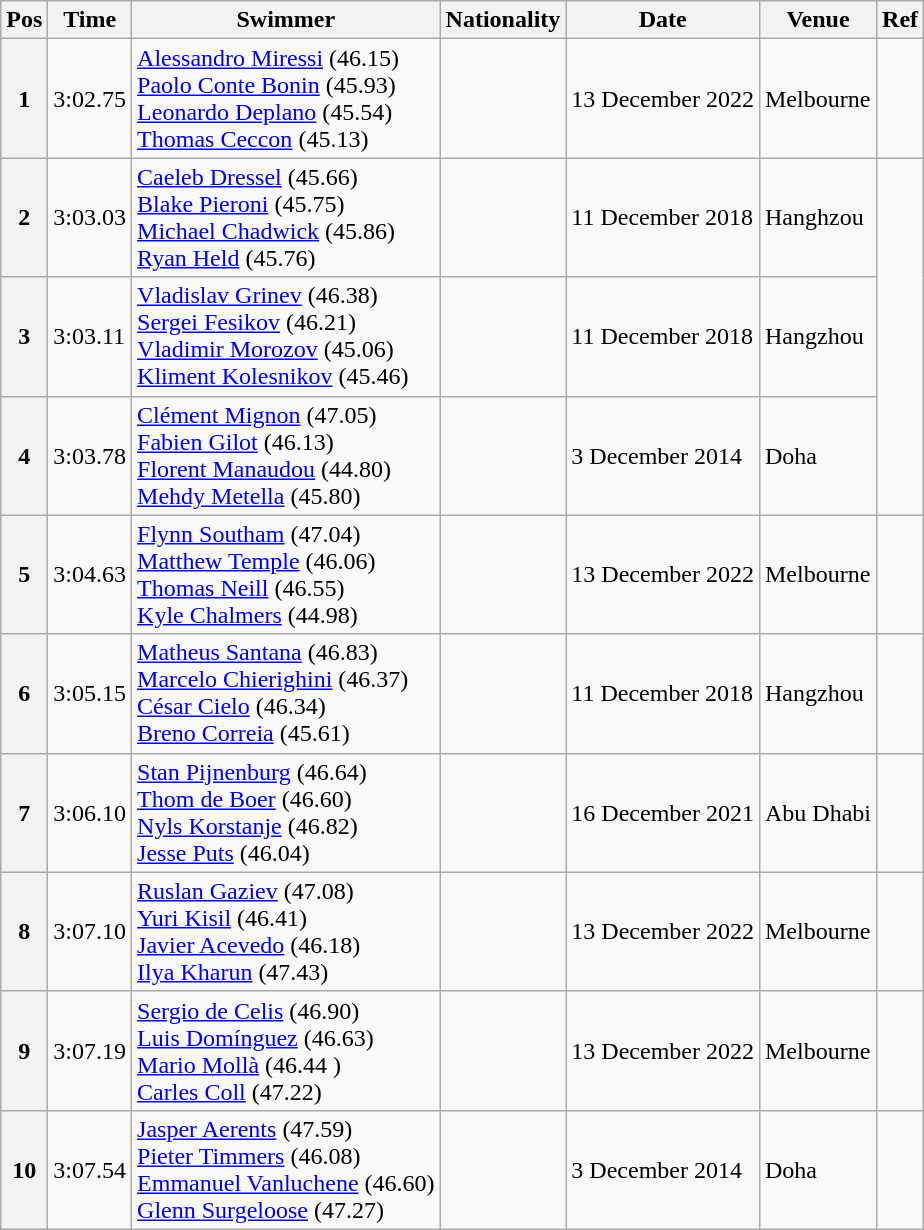<table class="wikitable">
<tr>
<th>Pos</th>
<th>Time</th>
<th>Swimmer</th>
<th>Nationality</th>
<th>Date</th>
<th>Venue</th>
<th>Ref</th>
</tr>
<tr>
<th>1</th>
<td>3:02.75</td>
<td><a href='#'>Alessandro Miressi</a> (46.15)<br><a href='#'>Paolo Conte Bonin</a> (45.93)<br><a href='#'>Leonardo Deplano</a> (45.54)<br><a href='#'>Thomas Ceccon</a> (45.13)</td>
<td></td>
<td>13 December 2022</td>
<td>Melbourne</td>
<td></td>
</tr>
<tr>
<th>2</th>
<td>3:03.03</td>
<td><a href='#'>Caeleb Dressel</a> (45.66)<br><a href='#'>Blake Pieroni</a> (45.75)<br><a href='#'>Michael Chadwick</a> (45.86)<br><a href='#'>Ryan Held</a> (45.76)</td>
<td></td>
<td>11 December 2018</td>
<td>Hanghzou</td>
</tr>
<tr>
<th>3</th>
<td>3:03.11</td>
<td><a href='#'>Vladislav Grinev</a> (46.38)<br><a href='#'>Sergei Fesikov</a> (46.21)<br><a href='#'>Vladimir Morozov</a> (45.06)<br><a href='#'>Kliment Kolesnikov</a> (45.46)</td>
<td></td>
<td>11 December 2018</td>
<td>Hangzhou</td>
</tr>
<tr>
<th>4</th>
<td>3:03.78</td>
<td><a href='#'>Clément Mignon</a> (47.05)<br><a href='#'>Fabien Gilot</a> (46.13)<br><a href='#'>Florent Manaudou</a> (44.80)<br><a href='#'>Mehdy Metella</a> (45.80)</td>
<td></td>
<td>3 December 2014</td>
<td>Doha</td>
</tr>
<tr>
<th>5</th>
<td>3:04.63</td>
<td><a href='#'>Flynn Southam</a> (47.04)<br><a href='#'>Matthew Temple</a> (46.06)<br><a href='#'>Thomas Neill</a> (46.55)<br><a href='#'>Kyle Chalmers</a> (44.98)</td>
<td></td>
<td>13 December 2022</td>
<td>Melbourne</td>
<td></td>
</tr>
<tr>
<th>6</th>
<td>3:05.15</td>
<td><a href='#'>Matheus Santana</a> (46.83)<br><a href='#'>Marcelo Chierighini</a> (46.37)<br><a href='#'>César Cielo</a> (46.34)<br><a href='#'>Breno Correia</a> (45.61)</td>
<td></td>
<td>11 December 2018</td>
<td>Hangzhou</td>
</tr>
<tr>
<th>7</th>
<td>3:06.10</td>
<td><a href='#'>Stan Pijnenburg</a> (46.64) <br><a href='#'>Thom de Boer</a> (46.60) <br><a href='#'>Nyls Korstanje</a> (46.82) <br><a href='#'>Jesse Puts</a> (46.04)</td>
<td></td>
<td>16 December 2021</td>
<td>Abu Dhabi</td>
<td></td>
</tr>
<tr>
<th>8</th>
<td>3:07.10</td>
<td><a href='#'>Ruslan Gaziev</a> (47.08)<br><a href='#'>Yuri Kisil</a> (46.41)<br><a href='#'>Javier Acevedo</a> (46.18)<br><a href='#'>Ilya Kharun</a> (47.43)</td>
<td></td>
<td>13 December 2022</td>
<td>Melbourne</td>
<td></td>
</tr>
<tr>
<th>9</th>
<td>3:07.19</td>
<td><a href='#'>Sergio de Celis</a> (46.90)<br><a href='#'>Luis Domínguez</a> (46.63)<br><a href='#'>Mario Mollà</a> (46.44 )<br><a href='#'>Carles Coll</a> (47.22)</td>
<td></td>
<td>13 December 2022</td>
<td>Melbourne</td>
<td></td>
</tr>
<tr>
<th>10</th>
<td>3:07.54</td>
<td><a href='#'>Jasper Aerents</a> (47.59)<br><a href='#'>Pieter Timmers</a> (46.08)<br><a href='#'>Emmanuel Vanluchene</a> (46.60)<br><a href='#'>Glenn Surgeloose</a> (47.27)</td>
<td></td>
<td>3 December 2014</td>
<td>Doha</td>
</tr>
</table>
